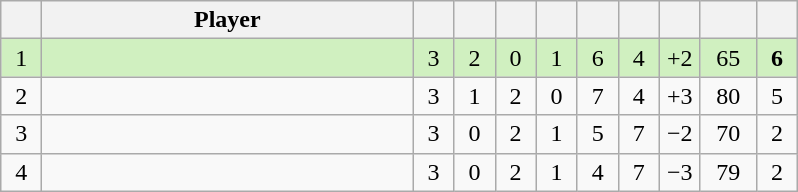<table class="wikitable" style="text-align:center; margin: 1em auto 1em auto, align:left">
<tr>
<th width=20></th>
<th width=240>Player</th>
<th width=20></th>
<th width=20></th>
<th width=20></th>
<th width=20></th>
<th width=20></th>
<th width=20></th>
<th width=20></th>
<th width=30></th>
<th width=20></th>
</tr>
<tr style="background:#D0F0C0;">
<td>1</td>
<td align=left></td>
<td>3</td>
<td>2</td>
<td>0</td>
<td>1</td>
<td>6</td>
<td>4</td>
<td>+2</td>
<td>65</td>
<td><strong>6</strong></td>
</tr>
<tr style=>
<td>2</td>
<td align=left></td>
<td>3</td>
<td>1</td>
<td>2</td>
<td>0</td>
<td>7</td>
<td>4</td>
<td>+3</td>
<td>80</td>
<td>5</td>
</tr>
<tr style=>
<td>3</td>
<td align=left></td>
<td>3</td>
<td>0</td>
<td>2</td>
<td>1</td>
<td>5</td>
<td>7</td>
<td>−2</td>
<td>70</td>
<td>2</td>
</tr>
<tr style=>
<td>4</td>
<td align=left></td>
<td>3</td>
<td>0</td>
<td>2</td>
<td>1</td>
<td>4</td>
<td>7</td>
<td>−3</td>
<td>79</td>
<td>2</td>
</tr>
</table>
